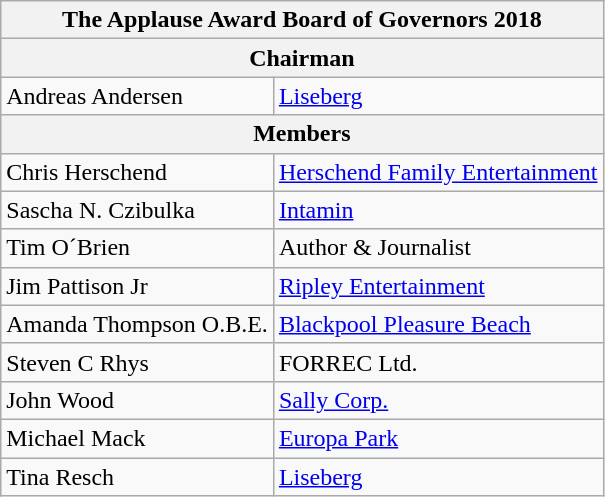<table class="wikitable">
<tr>
<th colspan=2>The Applause Award Board of Governors 2018</th>
</tr>
<tr>
<th colspan=2>Chairman</th>
</tr>
<tr>
<td>Andreas Andersen</td>
<td><a href='#'>Liseberg</a></td>
</tr>
<tr>
<th colspan=2>Members</th>
</tr>
<tr>
<td>Chris Herschend</td>
<td><a href='#'>Herschend Family Entertainment</a></td>
</tr>
<tr>
<td>Sascha N. Czibulka</td>
<td><a href='#'>Intamin</a></td>
</tr>
<tr>
<td>Tim O´Brien</td>
<td>Author & Journalist</td>
</tr>
<tr>
<td>Jim Pattison Jr</td>
<td><a href='#'>Ripley Entertainment</a></td>
</tr>
<tr>
<td>Amanda Thompson O.B.E.</td>
<td><a href='#'>Blackpool Pleasure Beach</a></td>
</tr>
<tr>
<td>Steven C Rhys</td>
<td>FORREC Ltd.</td>
</tr>
<tr>
<td>John Wood</td>
<td><a href='#'>Sally Corp.</a></td>
</tr>
<tr>
<td>Michael Mack</td>
<td><a href='#'>Europa Park</a></td>
</tr>
<tr>
<td>Tina Resch</td>
<td><a href='#'>Liseberg</a></td>
</tr>
</table>
